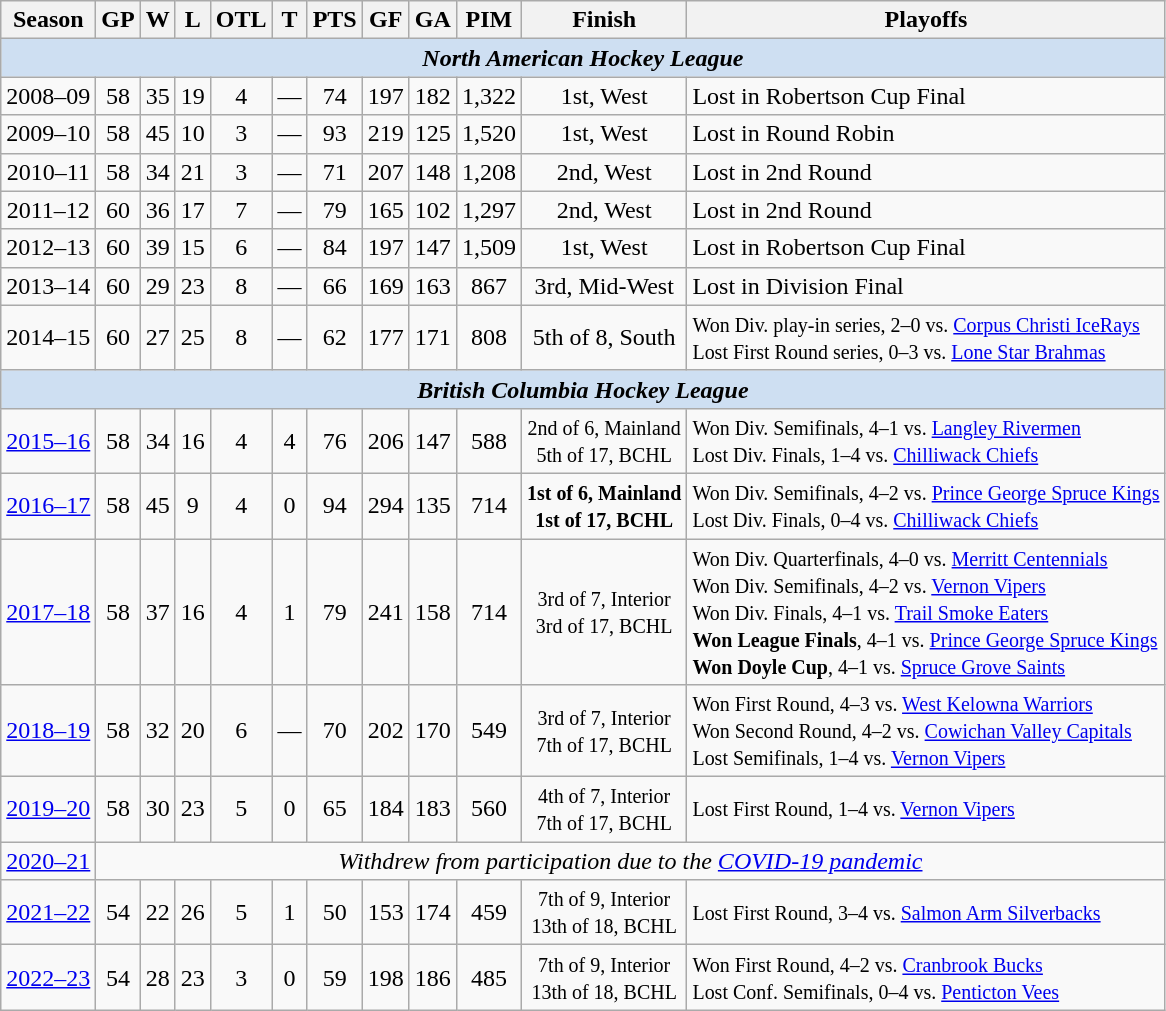<table class="wikitable" style="text-align:center">
<tr>
<th>Season</th>
<th>GP</th>
<th>W</th>
<th>L</th>
<th>OTL</th>
<th>T</th>
<th>PTS</th>
<th>GF</th>
<th>GA</th>
<th>PIM</th>
<th>Finish</th>
<th>Playoffs</th>
</tr>
<tr align="center"  bgcolor="#cedff2">
<td colspan="12"><strong><em>North American Hockey League</em></strong></td>
</tr>
<tr>
<td>2008–09</td>
<td>58</td>
<td>35</td>
<td>19</td>
<td>4</td>
<td>—</td>
<td>74</td>
<td>197</td>
<td>182</td>
<td>1,322</td>
<td>1st, West</td>
<td align=left>Lost in Robertson Cup Final</td>
</tr>
<tr>
<td>2009–10</td>
<td>58</td>
<td>45</td>
<td>10</td>
<td>3</td>
<td>—</td>
<td>93</td>
<td>219</td>
<td>125</td>
<td>1,520</td>
<td>1st, West</td>
<td align=left>Lost in Round Robin</td>
</tr>
<tr>
<td>2010–11</td>
<td>58</td>
<td>34</td>
<td>21</td>
<td>3</td>
<td>—</td>
<td>71</td>
<td>207</td>
<td>148</td>
<td>1,208</td>
<td>2nd, West</td>
<td align=left>Lost in 2nd Round</td>
</tr>
<tr>
<td>2011–12</td>
<td>60</td>
<td>36</td>
<td>17</td>
<td>7</td>
<td>—</td>
<td>79</td>
<td>165</td>
<td>102</td>
<td>1,297</td>
<td>2nd, West</td>
<td align=left>Lost in 2nd Round</td>
</tr>
<tr>
<td>2012–13</td>
<td>60</td>
<td>39</td>
<td>15</td>
<td>6</td>
<td>—</td>
<td>84</td>
<td>197</td>
<td>147</td>
<td>1,509</td>
<td>1st, West</td>
<td align=left>Lost in Robertson Cup Final</td>
</tr>
<tr>
<td>2013–14</td>
<td>60</td>
<td>29</td>
<td>23</td>
<td>8</td>
<td>—</td>
<td>66</td>
<td>169</td>
<td>163</td>
<td>867</td>
<td>3rd, Mid-West</td>
<td align=left>Lost in Division Final</td>
</tr>
<tr>
<td>2014–15</td>
<td>60</td>
<td>27</td>
<td>25</td>
<td>8</td>
<td>—</td>
<td>62</td>
<td>177</td>
<td>171</td>
<td>808</td>
<td>5th of 8, South</td>
<td align=left><small>Won Div. play-in series, 2–0 vs. <a href='#'>Corpus Christi IceRays</a><br>Lost First Round series, 0–3 vs. <a href='#'>Lone Star Brahmas</a></small></td>
</tr>
<tr align="center"  bgcolor="#cedff2">
<td colspan="12"><strong><em>British Columbia Hockey League</em></strong></td>
</tr>
<tr>
<td><a href='#'>2015–16</a></td>
<td>58</td>
<td>34</td>
<td>16</td>
<td>4</td>
<td>4</td>
<td>76</td>
<td>206</td>
<td>147</td>
<td>588</td>
<td><small>2nd of 6, Mainland<br>5th of 17, BCHL</small></td>
<td align=left><small>Won Div. Semifinals, 4–1 vs. <a href='#'>Langley Rivermen</a><br>Lost Div. Finals, 1–4 vs. <a href='#'>Chilliwack Chiefs</a></small></td>
</tr>
<tr>
<td><a href='#'>2016–17</a></td>
<td>58</td>
<td>45</td>
<td>9</td>
<td>4</td>
<td>0</td>
<td>94</td>
<td>294</td>
<td>135</td>
<td>714</td>
<td><small><strong>1st of 6, Mainland</strong><br><strong>1st of 17, BCHL</strong></small></td>
<td align=left><small>Won Div. Semifinals, 4–2 vs. <a href='#'>Prince George Spruce Kings</a><br>Lost Div. Finals, 0–4 vs. <a href='#'>Chilliwack Chiefs</a></small></td>
</tr>
<tr>
<td><a href='#'>2017–18</a></td>
<td>58</td>
<td>37</td>
<td>16</td>
<td>4</td>
<td>1</td>
<td>79</td>
<td>241</td>
<td>158</td>
<td>714</td>
<td><small>3rd of 7, Interior<br>3rd of 17, BCHL</small></td>
<td align=left><small>Won Div. Quarterfinals, 4–0 vs. <a href='#'>Merritt Centennials</a><br>Won Div. Semifinals, 4–2 vs. <a href='#'>Vernon Vipers</a><br>Won Div. Finals, 4–1 vs. <a href='#'>Trail Smoke Eaters</a><br><strong>Won League Finals</strong>, 4–1 vs. <a href='#'>Prince George Spruce Kings</a><br><strong>Won Doyle Cup</strong>, 4–1 vs. <a href='#'>Spruce Grove Saints</a></small></td>
</tr>
<tr>
<td><a href='#'>2018–19</a></td>
<td>58</td>
<td>32</td>
<td>20</td>
<td>6</td>
<td>—</td>
<td>70</td>
<td>202</td>
<td>170</td>
<td>549</td>
<td><small>3rd of 7, Interior<br>7th of 17, BCHL</small></td>
<td align=left><small>Won First Round, 4–3 vs. <a href='#'>West Kelowna Warriors</a><br>Won Second Round, 4–2 vs. <a href='#'>Cowichan Valley Capitals</a><br>Lost Semifinals, 1–4 vs. <a href='#'>Vernon Vipers</a></small></td>
</tr>
<tr>
<td><a href='#'>2019–20</a></td>
<td>58</td>
<td>30</td>
<td>23</td>
<td>5</td>
<td>0</td>
<td>65</td>
<td>184</td>
<td>183</td>
<td>560</td>
<td><small>4th of 7, Interior<br>7th of 17, BCHL</small></td>
<td align=left><small>Lost First Round, 1–4 vs. <a href='#'>Vernon Vipers</a></small></td>
</tr>
<tr>
<td><a href='#'>2020–21</a></td>
<td colspan=11><em>Withdrew from participation due to the <a href='#'>COVID-19 pandemic</a></em></td>
</tr>
<tr>
<td><a href='#'>2021–22</a></td>
<td>54</td>
<td>22</td>
<td>26</td>
<td>5</td>
<td>1</td>
<td>50</td>
<td>153</td>
<td>174</td>
<td>459</td>
<td><small>7th of 9, Interior<br>13th of 18, BCHL</small></td>
<td align=left><small>Lost First Round, 3–4 vs. <a href='#'>Salmon Arm Silverbacks</a></small></td>
</tr>
<tr>
<td><a href='#'>2022–23</a></td>
<td>54</td>
<td>28</td>
<td>23</td>
<td>3</td>
<td>0</td>
<td>59</td>
<td>198</td>
<td>186</td>
<td>485</td>
<td><small>7th of 9, Interior<br>13th of 18, BCHL</small></td>
<td align=left><small>Won First Round, 4–2 vs. <a href='#'>Cranbrook Bucks</a><br>Lost Conf. Semifinals, 0–4 vs. <a href='#'>Penticton Vees</a></small></td>
</tr>
</table>
